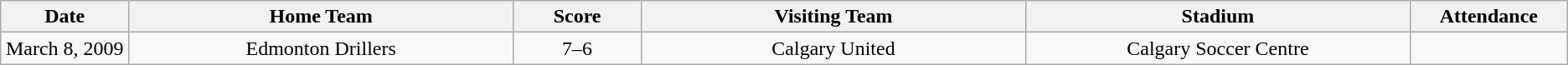<table class="wikitable" style="text-align:center;">
<tr>
<th bgcolor="#DDDDFF" width="5%">Date</th>
<th bgcolor="#DDDDFF" width="15%">Home Team</th>
<th bgcolor="#DDDDFF" width="5%">Score</th>
<th bgcolor="#DDDDFF" width="15%">Visiting Team</th>
<th bgcolor="#DDDDFF" width="15%">Stadium</th>
<th bgcolor="#DDDDFF" width="5%">Attendance</th>
</tr>
<tr>
<td>March 8, 2009</td>
<td>Edmonton Drillers</td>
<td>7–6<br></td>
<td>Calgary United</td>
<td>Calgary Soccer Centre</td>
<td></td>
</tr>
</table>
